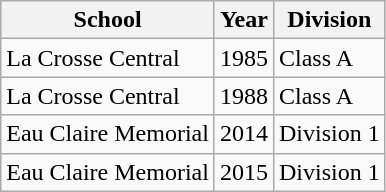<table class="wikitable">
<tr>
<th>School</th>
<th>Year</th>
<th>Division</th>
</tr>
<tr>
<td>La Crosse Central</td>
<td>1985</td>
<td>Class A</td>
</tr>
<tr>
<td>La Crosse Central</td>
<td>1988</td>
<td>Class A</td>
</tr>
<tr>
<td>Eau Claire Memorial</td>
<td>2014</td>
<td>Division 1</td>
</tr>
<tr>
<td>Eau Claire Memorial</td>
<td>2015</td>
<td>Division 1</td>
</tr>
</table>
